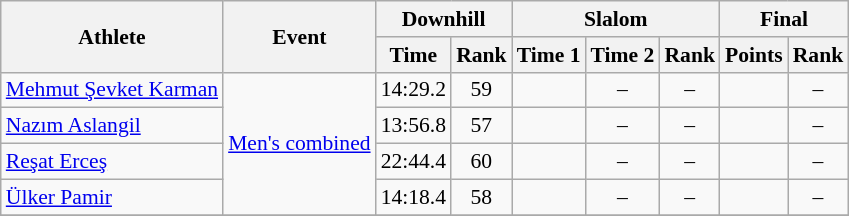<table class="wikitable" style="font-size:90%">
<tr>
<th rowspan="2">Athlete</th>
<th rowspan="2">Event</th>
<th colspan="2">Downhill</th>
<th colspan="3">Slalom</th>
<th colspan="2">Final</th>
</tr>
<tr>
<th>Time</th>
<th>Rank</th>
<th>Time 1</th>
<th>Time 2</th>
<th>Rank</th>
<th>Points</th>
<th>Rank</th>
</tr>
<tr>
<td><a href='#'>Mehmut Şevket Karman</a></td>
<td rowspan="4"><a href='#'>Men's combined</a></td>
<td align="center">14:29.2</td>
<td align="center">59</td>
<td align="center"></td>
<td align="center">–</td>
<td align="center">–</td>
<td align="center"></td>
<td align="center">–</td>
</tr>
<tr>
<td><a href='#'>Nazım Aslangil</a></td>
<td align="center">13:56.8</td>
<td align="center">57</td>
<td align="center"></td>
<td align="center">–</td>
<td align="center">–</td>
<td align="center"></td>
<td align="center">–</td>
</tr>
<tr>
<td><a href='#'>Reşat Erceş</a></td>
<td align="center">22:44.4</td>
<td align="center">60</td>
<td align="center"></td>
<td align="center">–</td>
<td align="center">–</td>
<td align="center"></td>
<td align="center">–</td>
</tr>
<tr>
<td><a href='#'>Ülker Pamir</a></td>
<td align="center">14:18.4</td>
<td align="center">58</td>
<td align="center"></td>
<td align="center">–</td>
<td align="center">–</td>
<td align="center"></td>
<td align="center">–</td>
</tr>
<tr>
</tr>
</table>
